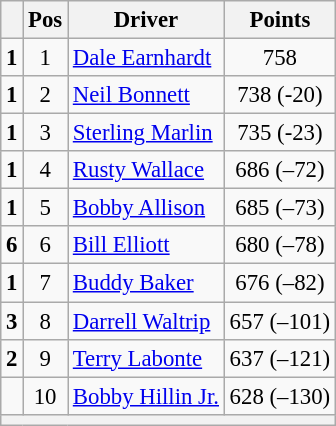<table class="wikitable" style="font-size: 95%;">
<tr>
<th></th>
<th>Pos</th>
<th>Driver</th>
<th>Points</th>
</tr>
<tr>
<td align="left">  <strong>1</strong></td>
<td style="text-align:center;">1</td>
<td><a href='#'>Dale Earnhardt</a></td>
<td style="text-align:center;">758</td>
</tr>
<tr>
<td align="left">  <strong>1</strong></td>
<td style="text-align:center;">2</td>
<td><a href='#'>Neil Bonnett</a></td>
<td style="text-align:center;">738 (-20)</td>
</tr>
<tr>
<td align="left">  <strong>1</strong></td>
<td style="text-align:center;">3</td>
<td><a href='#'>Sterling Marlin</a></td>
<td style="text-align:center;">735 (-23)</td>
</tr>
<tr>
<td align="left">  <strong>1</strong></td>
<td style="text-align:center;">4</td>
<td><a href='#'>Rusty Wallace</a></td>
<td style="text-align:center;">686 (–72)</td>
</tr>
<tr>
<td align="left">  <strong>1</strong></td>
<td style="text-align:center;">5</td>
<td><a href='#'>Bobby Allison</a></td>
<td style="text-align:center;">685 (–73)</td>
</tr>
<tr>
<td align="left">  <strong>6</strong></td>
<td style="text-align:center;">6</td>
<td><a href='#'>Bill Elliott</a></td>
<td style="text-align:center;">680 (–78)</td>
</tr>
<tr>
<td align="left">  <strong>1</strong></td>
<td style="text-align:center;">7</td>
<td><a href='#'>Buddy Baker</a></td>
<td style="text-align:center;">676 (–82)</td>
</tr>
<tr>
<td align="left">  <strong>3</strong></td>
<td style="text-align:center;">8</td>
<td><a href='#'>Darrell Waltrip</a></td>
<td style="text-align:center;">657 (–101)</td>
</tr>
<tr>
<td align="left">  <strong>2</strong></td>
<td style="text-align:center;">9</td>
<td><a href='#'>Terry Labonte</a></td>
<td style="text-align:center;">637 (–121)</td>
</tr>
<tr>
<td align="left"></td>
<td style="text-align:center;">10</td>
<td><a href='#'>Bobby Hillin Jr.</a></td>
<td style="text-align:center;">628 (–130)</td>
</tr>
<tr class="sortbottom">
<th colspan="9"></th>
</tr>
</table>
